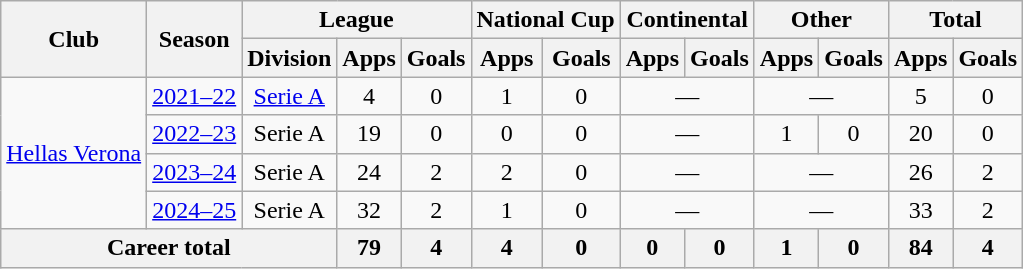<table class="wikitable" style="text-align: center">
<tr>
<th rowspan="2">Club</th>
<th rowspan="2">Season</th>
<th colspan="3">League</th>
<th colspan="2">National Cup</th>
<th colspan="2">Continental</th>
<th colspan="2">Other</th>
<th colspan="2">Total</th>
</tr>
<tr>
<th>Division</th>
<th>Apps</th>
<th>Goals</th>
<th>Apps</th>
<th>Goals</th>
<th>Apps</th>
<th>Goals</th>
<th>Apps</th>
<th>Goals</th>
<th>Apps</th>
<th>Goals</th>
</tr>
<tr>
<td rowspan="4"><a href='#'>Hellas Verona</a></td>
<td><a href='#'>2021–22</a></td>
<td><a href='#'>Serie A</a></td>
<td>4</td>
<td>0</td>
<td>1</td>
<td>0</td>
<td colspan="2">—</td>
<td colspan="2">—</td>
<td>5</td>
<td>0</td>
</tr>
<tr>
<td><a href='#'>2022–23</a></td>
<td>Serie A</td>
<td>19</td>
<td>0</td>
<td>0</td>
<td>0</td>
<td colspan="2">—</td>
<td>1</td>
<td>0</td>
<td>20</td>
<td>0</td>
</tr>
<tr>
<td><a href='#'>2023–24</a></td>
<td>Serie A</td>
<td>24</td>
<td>2</td>
<td>2</td>
<td>0</td>
<td colspan="2">—</td>
<td colspan="2">—</td>
<td>26</td>
<td>2</td>
</tr>
<tr>
<td><a href='#'>2024–25</a></td>
<td>Serie A</td>
<td>32</td>
<td>2</td>
<td>1</td>
<td>0</td>
<td colspan="2">—</td>
<td colspan="2">—</td>
<td>33</td>
<td>2</td>
</tr>
<tr>
<th colspan="3">Career total</th>
<th>79</th>
<th>4</th>
<th>4</th>
<th>0</th>
<th>0</th>
<th>0</th>
<th>1</th>
<th>0</th>
<th>84</th>
<th>4</th>
</tr>
</table>
